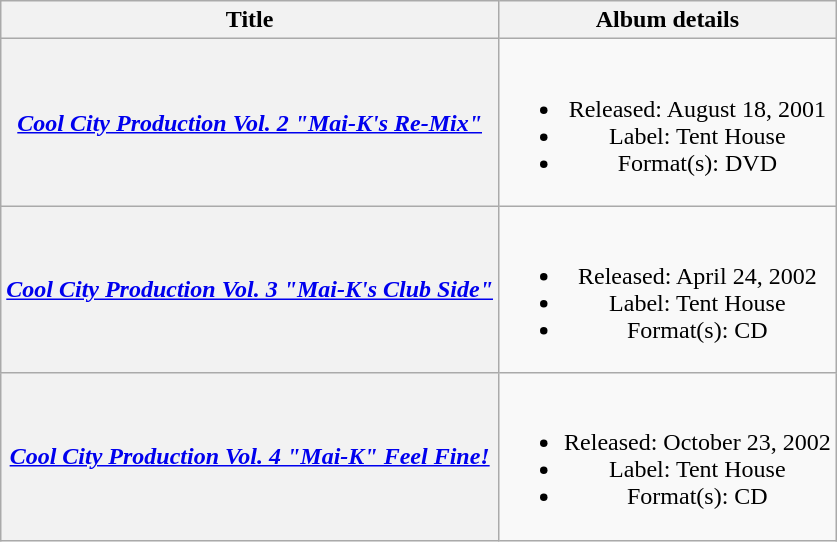<table class="wikitable plainrowheaders" style="text-align:center;">
<tr>
<th>Title</th>
<th>Album details</th>
</tr>
<tr>
<th scope="row"><em><a href='#'>Cool City Production Vol. 2 "Mai-K's Re-Mix"</a></em></th>
<td><br><ul><li>Released: August 18, 2001</li><li>Label: Tent House</li><li>Format(s): DVD</li></ul></td>
</tr>
<tr>
<th scope="row"><em><a href='#'>Cool City Production Vol. 3 "Mai-K's Club Side"</a></em></th>
<td><br><ul><li>Released: April 24, 2002</li><li>Label: Tent House</li><li>Format(s): CD</li></ul></td>
</tr>
<tr>
<th scope="row"><em><a href='#'>Cool City Production Vol. 4 "Mai-K" Feel Fine!</a></em></th>
<td><br><ul><li>Released: October 23, 2002</li><li>Label: Tent House</li><li>Format(s): CD</li></ul></td>
</tr>
</table>
